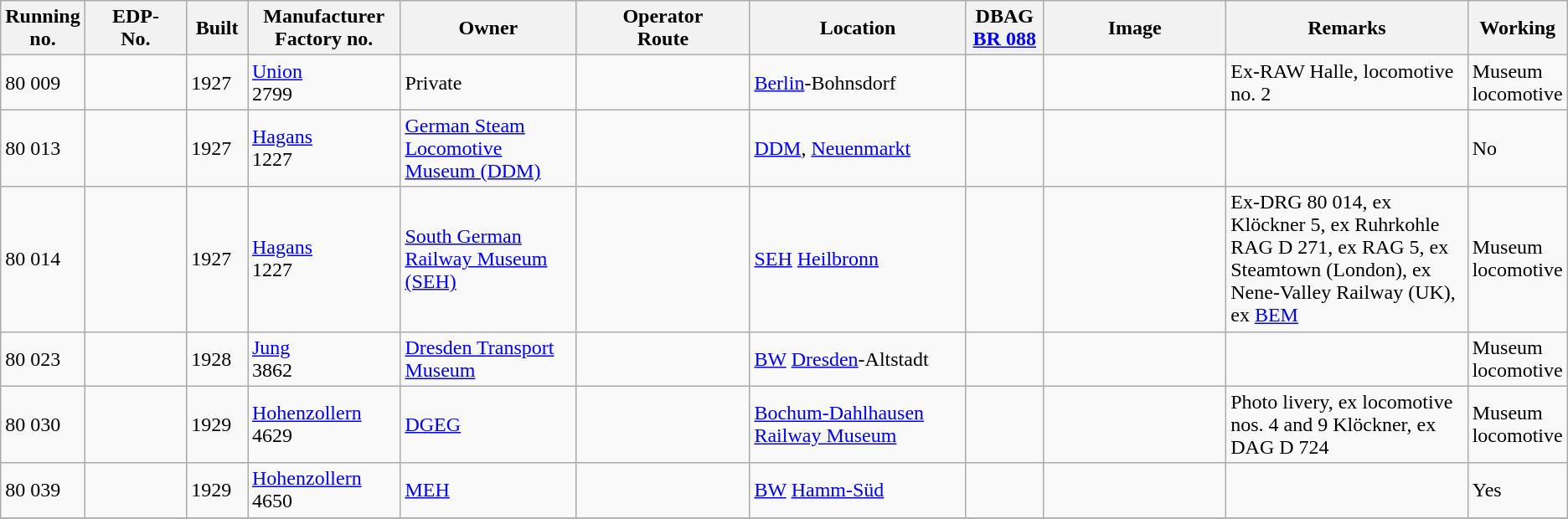<table class="wikitable" style="width="100%"; border:solid 1px #AAAAAA; background:#e3e3e3;">
<tr>
<th width="5%">Running<br>no.</th>
<th width="7%">EDP-<br>No.</th>
<th width="4%">Built</th>
<th width="10%">Manufacturer<br>Factory no.</th>
<th width="12%">Owner</th>
<th width="12%">Operator<br>Route</th>
<th width="15%">Location</th>
<th width="5%">DBAG<br><a href='#'>BR 088</a></th>
<th width="13%">Image</th>
<th width="20%">Remarks</th>
<th width="8%">Working</th>
</tr>
<tr>
<td>80 009</td>
<td></td>
<td>1927</td>
<td><a href='#'>Union</a><br>2799</td>
<td>Private</td>
<td></td>
<td><a href='#'>Berlin</a>-Bohnsdorf</td>
<td></td>
<td></td>
<td>Ex-RAW Halle, locomotive no. 2</td>
<td>Museum locomotive</td>
</tr>
<tr>
<td>80 013</td>
<td></td>
<td>1927</td>
<td><a href='#'>Hagans</a><br>1227</td>
<td><a href='#'>German Steam Locomotive Museum (DDM)</a></td>
<td></td>
<td><a href='#'>DDM</a>, <a href='#'>Neuenmarkt</a></td>
<td></td>
<td></td>
<td></td>
<td>No</td>
</tr>
<tr>
<td>80 014</td>
<td></td>
<td>1927</td>
<td><a href='#'>Hagans</a><br>1227</td>
<td><a href='#'>South German Railway Museum (SEH)</a></td>
<td></td>
<td><a href='#'>SEH</a> <a href='#'>Heilbronn</a></td>
<td></td>
<td></td>
<td>Ex-DRG 80 014, ex Klöckner 5, ex Ruhrkohle RAG D 271, ex RAG 5, ex Steamtown (London), ex Nene-Valley Railway (UK), ex 	<a href='#'>BEM</a></td>
<td>Museum locomotive</td>
</tr>
<tr>
<td>80 023</td>
<td></td>
<td>1928</td>
<td><a href='#'>Jung</a> <br>3862</td>
<td><a href='#'>Dresden Transport Museum</a></td>
<td></td>
<td><a href='#'>BW</a> <a href='#'>Dresden</a>-Altstadt</td>
<td></td>
<td></td>
<td></td>
<td>Museum locomotive</td>
</tr>
<tr>
<td>80 030</td>
<td></td>
<td>1929</td>
<td><a href='#'>Hohenzollern</a><br>4629</td>
<td><a href='#'>DGEG</a></td>
<td></td>
<td><a href='#'>Bochum-Dahlhausen Railway Museum</a></td>
<td></td>
<td></td>
<td>Photo livery, ex locomotive nos. 4 and 9 Klöckner, ex DAG D 724</td>
<td>Museum locomotive</td>
</tr>
<tr>
<td>80 039</td>
<td></td>
<td>1929</td>
<td><a href='#'>Hohenzollern</a><br>4650</td>
<td><a href='#'>MEH</a></td>
<td></td>
<td><a href='#'>BW</a> <a href='#'>Hamm-Süd</a></td>
<td></td>
<td></td>
<td></td>
<td>Yes</td>
</tr>
<tr>
</tr>
</table>
